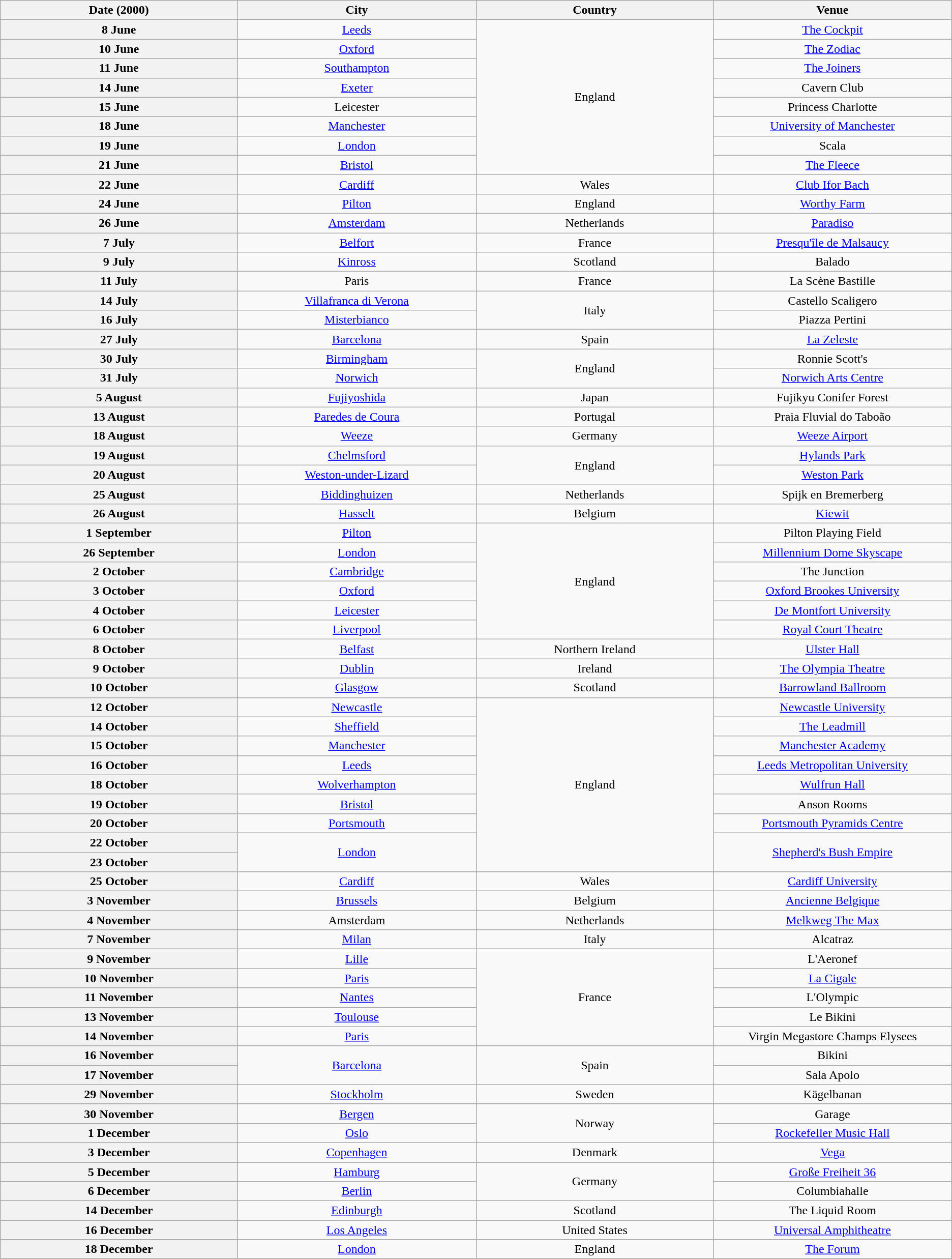<table class="wikitable plainrowheaders" style="text-align:center;">
<tr>
<th scope="col" style="width:20.4em;">Date (2000)</th>
<th scope="col" style="width:20.4em;">City</th>
<th scope="col" style="width:20.4em;">Country</th>
<th scope="col" style="width:20.4em;">Venue</th>
</tr>
<tr>
<th scope="row" style="text-align:center;">8 June</th>
<td><a href='#'>Leeds</a></td>
<td rowspan="8">England</td>
<td><a href='#'>The Cockpit</a></td>
</tr>
<tr>
<th scope="row" style="text-align:center;">10 June</th>
<td><a href='#'>Oxford</a></td>
<td><a href='#'>The Zodiac</a></td>
</tr>
<tr>
<th scope="row" style="text-align:center;">11 June</th>
<td><a href='#'>Southampton</a></td>
<td><a href='#'>The Joiners</a></td>
</tr>
<tr>
<th scope="row" style="text-align:center;">14 June</th>
<td><a href='#'>Exeter</a></td>
<td>Cavern Club</td>
</tr>
<tr>
<th scope="row" style="text-align:center;">15 June</th>
<td>Leicester</td>
<td>Princess Charlotte</td>
</tr>
<tr>
<th scope="row" style="text-align:center;">18 June</th>
<td><a href='#'>Manchester</a></td>
<td><a href='#'>University of Manchester</a></td>
</tr>
<tr>
<th scope="row" style="text-align:center;">19 June</th>
<td><a href='#'>London</a></td>
<td>Scala</td>
</tr>
<tr>
<th scope="row" style="text-align:center;">21 June</th>
<td><a href='#'>Bristol</a></td>
<td><a href='#'>The Fleece</a></td>
</tr>
<tr>
<th scope="row" style="text-align:center;">22 June</th>
<td><a href='#'>Cardiff</a></td>
<td>Wales</td>
<td><a href='#'>Club Ifor Bach</a></td>
</tr>
<tr>
<th scope="row" style="text-align:center;">24 June</th>
<td><a href='#'>Pilton</a></td>
<td>England</td>
<td><a href='#'>Worthy Farm</a></td>
</tr>
<tr>
<th scope="row" style="text-align:center;">26 June</th>
<td><a href='#'>Amsterdam</a></td>
<td>Netherlands</td>
<td><a href='#'>Paradiso</a></td>
</tr>
<tr>
<th scope="row" style="text-align:center;">7 July</th>
<td><a href='#'>Belfort</a></td>
<td>France</td>
<td><a href='#'>Presqu'île de Malsaucy</a></td>
</tr>
<tr>
<th scope="row" style="text-align:center;">9 July</th>
<td><a href='#'>Kinross</a></td>
<td>Scotland</td>
<td>Balado</td>
</tr>
<tr>
<th scope="row" style="text-align:center;">11 July</th>
<td>Paris</td>
<td>France</td>
<td>La Scène Bastille</td>
</tr>
<tr>
<th scope="row" style="text-align:center;">14 July</th>
<td><a href='#'>Villafranca di Verona</a></td>
<td rowspan="2">Italy</td>
<td>Castello Scaligero</td>
</tr>
<tr>
<th scope="row" style="text-align:center;">16 July</th>
<td><a href='#'>Misterbianco</a></td>
<td>Piazza Pertini</td>
</tr>
<tr>
<th scope="row" style="text-align:center;">27 July</th>
<td><a href='#'>Barcelona</a></td>
<td>Spain</td>
<td><a href='#'>La Zeleste</a></td>
</tr>
<tr>
<th scope="row" style="text-align:center;">30 July</th>
<td><a href='#'>Birmingham</a></td>
<td rowspan="2">England</td>
<td>Ronnie Scott's</td>
</tr>
<tr>
<th scope="row" style="text-align:center;">31 July</th>
<td><a href='#'>Norwich</a></td>
<td><a href='#'>Norwich Arts Centre</a></td>
</tr>
<tr>
<th scope="row" style="text-align:center;">5 August</th>
<td><a href='#'>Fujiyoshida</a></td>
<td>Japan</td>
<td>Fujikyu Conifer Forest</td>
</tr>
<tr>
<th scope="row" style="text-align:center;">13 August</th>
<td><a href='#'>Paredes de Coura</a></td>
<td>Portugal</td>
<td>Praia Fluvial do Taboão</td>
</tr>
<tr>
<th scope="row" style="text-align:center;">18 August</th>
<td><a href='#'>Weeze</a></td>
<td>Germany</td>
<td><a href='#'>Weeze Airport</a></td>
</tr>
<tr>
<th scope="row" style="text-align:center;">19 August</th>
<td><a href='#'>Chelmsford</a></td>
<td rowspan="2">England</td>
<td><a href='#'>Hylands Park</a></td>
</tr>
<tr>
<th scope="row" style="text-align:center;">20 August</th>
<td><a href='#'>Weston-under-Lizard</a></td>
<td><a href='#'>Weston Park</a></td>
</tr>
<tr>
<th scope="row" style="text-align:center;">25 August</th>
<td><a href='#'>Biddinghuizen</a></td>
<td>Netherlands</td>
<td>Spijk en Bremerberg</td>
</tr>
<tr>
<th scope="row" style="text-align:center;">26 August</th>
<td><a href='#'>Hasselt</a></td>
<td>Belgium</td>
<td><a href='#'>Kiewit</a></td>
</tr>
<tr>
<th scope="row" style="text-align:center;">1 September</th>
<td><a href='#'>Pilton</a></td>
<td rowspan="6">England</td>
<td>Pilton Playing Field</td>
</tr>
<tr>
<th scope="row" style="text-align:center;">26 September</th>
<td><a href='#'>London</a></td>
<td><a href='#'>Millennium Dome Skyscape</a></td>
</tr>
<tr>
<th scope="row" style="text-align:center;">2 October</th>
<td><a href='#'>Cambridge</a></td>
<td>The Junction</td>
</tr>
<tr>
<th scope="row" style="text-align:center;">3 October</th>
<td><a href='#'>Oxford</a></td>
<td><a href='#'>Oxford Brookes University</a></td>
</tr>
<tr>
<th scope="row" style="text-align:center;">4 October</th>
<td><a href='#'>Leicester</a></td>
<td><a href='#'>De Montfort University</a></td>
</tr>
<tr>
<th scope="row" style="text-align:center;">6 October</th>
<td><a href='#'>Liverpool</a></td>
<td><a href='#'>Royal Court Theatre</a></td>
</tr>
<tr>
<th scope="row" style="text-align:center;">8 October</th>
<td><a href='#'>Belfast</a></td>
<td>Northern Ireland</td>
<td><a href='#'>Ulster Hall</a></td>
</tr>
<tr>
<th scope="row" style="text-align:center;">9 October</th>
<td><a href='#'>Dublin</a></td>
<td>Ireland</td>
<td><a href='#'>The Olympia Theatre</a></td>
</tr>
<tr>
<th scope="row" style="text-align:center;">10 October</th>
<td><a href='#'>Glasgow</a></td>
<td>Scotland</td>
<td><a href='#'>Barrowland Ballroom</a></td>
</tr>
<tr>
<th scope="row" style="text-align:center;">12 October</th>
<td><a href='#'>Newcastle</a></td>
<td rowspan="9">England</td>
<td><a href='#'>Newcastle University</a></td>
</tr>
<tr>
<th scope="row" style="text-align:center;">14 October</th>
<td><a href='#'>Sheffield</a></td>
<td><a href='#'>The Leadmill</a></td>
</tr>
<tr>
<th scope="row" style="text-align:center;">15 October</th>
<td><a href='#'>Manchester</a></td>
<td><a href='#'>Manchester Academy</a></td>
</tr>
<tr>
<th scope="row" style="text-align:center;">16 October</th>
<td><a href='#'>Leeds</a></td>
<td><a href='#'>Leeds Metropolitan University</a></td>
</tr>
<tr>
<th scope="row" style="text-align:center;">18 October</th>
<td><a href='#'>Wolverhampton</a></td>
<td><a href='#'>Wulfrun Hall</a></td>
</tr>
<tr>
<th scope="row" style="text-align:center;">19 October</th>
<td><a href='#'>Bristol</a></td>
<td>Anson Rooms</td>
</tr>
<tr>
<th scope="row" style="text-align:center;">20 October</th>
<td><a href='#'>Portsmouth</a></td>
<td><a href='#'>Portsmouth Pyramids Centre</a></td>
</tr>
<tr>
<th scope="row" style="text-align:center;">22 October</th>
<td rowspan="2"><a href='#'>London</a></td>
<td rowspan="2"><a href='#'>Shepherd's Bush Empire</a></td>
</tr>
<tr>
<th scope="row" style="text-align:center;">23 October</th>
</tr>
<tr>
<th scope="row" style="text-align:center;">25 October</th>
<td><a href='#'>Cardiff</a></td>
<td>Wales</td>
<td><a href='#'>Cardiff University</a></td>
</tr>
<tr>
<th scope="row" style="text-align:center;">3 November</th>
<td><a href='#'>Brussels</a></td>
<td>Belgium</td>
<td><a href='#'>Ancienne Belgique</a></td>
</tr>
<tr>
<th scope="row" style="text-align:center;">4 November</th>
<td>Amsterdam</td>
<td>Netherlands</td>
<td><a href='#'>Melkweg The Max</a></td>
</tr>
<tr>
<th scope="row" style="text-align:center;">7 November</th>
<td><a href='#'>Milan</a></td>
<td>Italy</td>
<td>Alcatraz</td>
</tr>
<tr>
<th scope="row" style="text-align:center;">9 November</th>
<td><a href='#'>Lille</a></td>
<td rowspan="5">France</td>
<td>L'Aeronef</td>
</tr>
<tr>
<th scope="row" style="text-align:center;">10 November</th>
<td><a href='#'>Paris</a></td>
<td><a href='#'>La Cigale</a></td>
</tr>
<tr>
<th scope="row" style="text-align:center;">11 November</th>
<td><a href='#'>Nantes</a></td>
<td>L'Olympic</td>
</tr>
<tr>
<th scope="row" style="text-align:center;">13 November</th>
<td><a href='#'>Toulouse</a></td>
<td>Le Bikini</td>
</tr>
<tr>
<th scope="row" style="text-align:center;">14 November</th>
<td><a href='#'>Paris</a></td>
<td>Virgin Megastore Champs Elysees</td>
</tr>
<tr>
<th scope="row" style="text-align:center;">16 November</th>
<td rowspan="2"><a href='#'>Barcelona</a></td>
<td rowspan="2">Spain</td>
<td>Bikini</td>
</tr>
<tr>
<th scope="row" style="text-align:center;">17 November</th>
<td>Sala Apolo</td>
</tr>
<tr>
<th scope="row" style="text-align:center;">29 November</th>
<td><a href='#'>Stockholm</a></td>
<td>Sweden</td>
<td>Kägelbanan</td>
</tr>
<tr>
<th scope="row" style="text-align:center;">30 November</th>
<td><a href='#'>Bergen</a></td>
<td rowspan="2">Norway</td>
<td>Garage</td>
</tr>
<tr>
<th scope="row" style="text-align:center;">1 December</th>
<td><a href='#'>Oslo</a></td>
<td><a href='#'>Rockefeller Music Hall</a></td>
</tr>
<tr>
<th scope="row" style="text-align:center;">3 December</th>
<td><a href='#'>Copenhagen</a></td>
<td>Denmark</td>
<td><a href='#'>Vega</a></td>
</tr>
<tr>
<th scope="row" style="text-align:center;">5 December</th>
<td><a href='#'>Hamburg</a></td>
<td rowspan="2">Germany</td>
<td><a href='#'>Große Freiheit 36</a></td>
</tr>
<tr>
<th scope="row" style="text-align:center;">6 December</th>
<td><a href='#'>Berlin</a></td>
<td>Columbiahalle</td>
</tr>
<tr>
<th scope="row" style="text-align:center;">14 December</th>
<td><a href='#'>Edinburgh</a></td>
<td>Scotland</td>
<td>The Liquid Room</td>
</tr>
<tr>
<th scope="row" style="text-align:center;">16 December</th>
<td><a href='#'>Los Angeles</a></td>
<td>United States</td>
<td><a href='#'>Universal Amphitheatre</a></td>
</tr>
<tr>
<th scope="row" style="text-align:center;">18 December</th>
<td><a href='#'>London</a></td>
<td>England</td>
<td><a href='#'>The Forum</a></td>
</tr>
</table>
